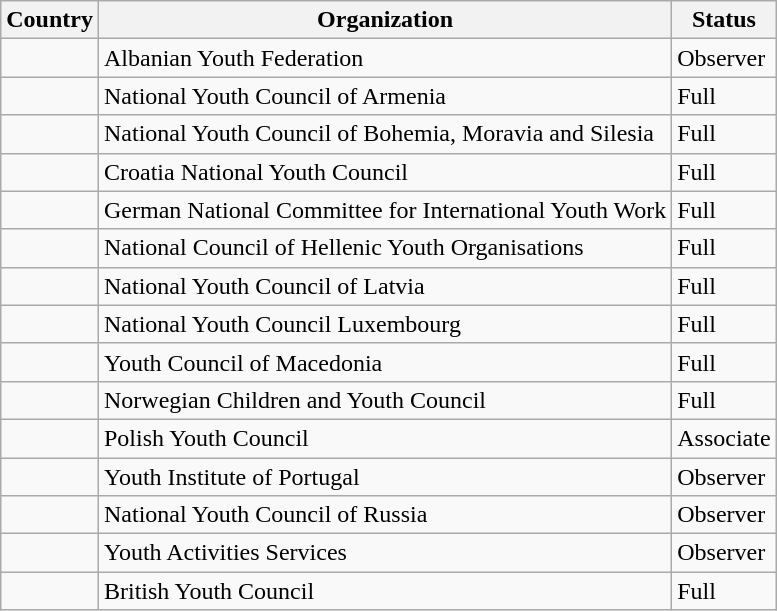<table class="wikitable sortable">
<tr>
<th>Country</th>
<th>Organization</th>
<th>Status</th>
</tr>
<tr>
<td></td>
<td>Albanian Youth Federation</td>
<td>Observer</td>
</tr>
<tr>
<td></td>
<td>National Youth Council of Armenia</td>
<td>Full</td>
</tr>
<tr>
<td></td>
<td>National Youth Council of Bohemia, Moravia and Silesia</td>
<td>Full</td>
</tr>
<tr>
<td></td>
<td>Croatia National Youth Council</td>
<td>Full</td>
</tr>
<tr>
<td></td>
<td>German National Committee for International Youth Work</td>
<td>Full</td>
</tr>
<tr>
<td></td>
<td>National Council of Hellenic Youth Organisations</td>
<td>Full</td>
</tr>
<tr>
<td></td>
<td>National Youth Council of Latvia</td>
<td>Full</td>
</tr>
<tr>
<td></td>
<td>National Youth Council Luxembourg</td>
<td>Full</td>
</tr>
<tr>
<td></td>
<td>Youth Council of Macedonia</td>
<td>Full</td>
</tr>
<tr>
<td></td>
<td>Norwegian Children and Youth Council</td>
<td>Full</td>
</tr>
<tr>
<td></td>
<td>Polish Youth Council</td>
<td>Associate</td>
</tr>
<tr>
<td></td>
<td>Youth Institute of Portugal</td>
<td>Observer</td>
</tr>
<tr>
<td></td>
<td>National Youth Council of Russia</td>
<td>Observer</td>
</tr>
<tr>
<td></td>
<td>Youth Activities Services</td>
<td>Observer</td>
</tr>
<tr>
<td></td>
<td>British Youth Council</td>
<td>Full</td>
</tr>
</table>
